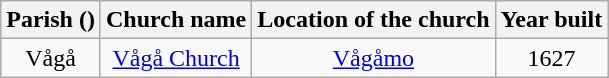<table class="wikitable" style="text-align:center">
<tr>
<th>Parish ()</th>
<th>Church name</th>
<th>Location of the church</th>
<th>Year built</th>
</tr>
<tr>
<td rowspan="1">Vågå</td>
<td><a href='#'>Vågå Church</a></td>
<td><a href='#'>Vågåmo</a></td>
<td>1627</td>
</tr>
</table>
